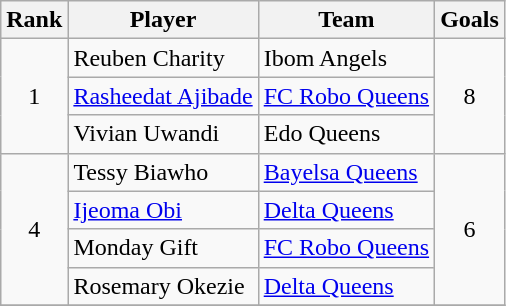<table class="wikitable" style="text-align:center">
<tr>
<th>Rank</th>
<th>Player</th>
<th>Team</th>
<th>Goals</th>
</tr>
<tr>
<td rowspan=3>1</td>
<td align="left">Reuben Charity</td>
<td align="left">Ibom Angels</td>
<td rowspan=3>8</td>
</tr>
<tr>
<td align="left"><a href='#'>Rasheedat Ajibade</a></td>
<td align="left"><a href='#'>FC Robo Queens</a></td>
</tr>
<tr>
<td align="left">Vivian Uwandi</td>
<td align="left">Edo Queens</td>
</tr>
<tr>
<td rowspan=4>4</td>
<td align="left">Tessy Biawho</td>
<td align="left"><a href='#'>Bayelsa Queens</a></td>
<td rowspan=4>6</td>
</tr>
<tr>
<td align="left"><a href='#'>Ijeoma Obi</a></td>
<td align="left"><a href='#'>Delta Queens</a></td>
</tr>
<tr>
<td align="left">Monday Gift</td>
<td align="left"><a href='#'>FC Robo Queens</a></td>
</tr>
<tr>
<td align="left">Rosemary Okezie</td>
<td align="left"><a href='#'>Delta Queens</a></td>
</tr>
<tr>
</tr>
</table>
